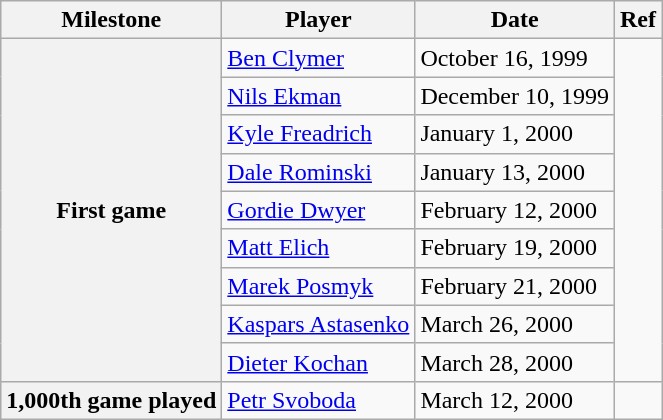<table class="wikitable">
<tr>
<th scope="col">Milestone</th>
<th scope="col">Player</th>
<th scope="col">Date</th>
<th scope="col">Ref</th>
</tr>
<tr>
<th rowspan=9>First game</th>
<td><a href='#'>Ben Clymer</a></td>
<td>October 16, 1999</td>
<td rowspan=9></td>
</tr>
<tr>
<td><a href='#'>Nils Ekman</a></td>
<td>December 10, 1999</td>
</tr>
<tr>
<td><a href='#'>Kyle Freadrich</a></td>
<td>January 1, 2000</td>
</tr>
<tr>
<td><a href='#'>Dale Rominski</a></td>
<td>January 13, 2000</td>
</tr>
<tr>
<td><a href='#'>Gordie Dwyer</a></td>
<td>February 12, 2000</td>
</tr>
<tr>
<td><a href='#'>Matt Elich</a></td>
<td>February 19, 2000</td>
</tr>
<tr>
<td><a href='#'>Marek Posmyk</a></td>
<td>February 21, 2000</td>
</tr>
<tr>
<td><a href='#'>Kaspars Astasenko</a></td>
<td>March 26, 2000</td>
</tr>
<tr>
<td><a href='#'>Dieter Kochan</a></td>
<td>March 28, 2000</td>
</tr>
<tr>
<th>1,000th game played</th>
<td><a href='#'>Petr Svoboda</a></td>
<td>March 12, 2000</td>
<td></td>
</tr>
</table>
